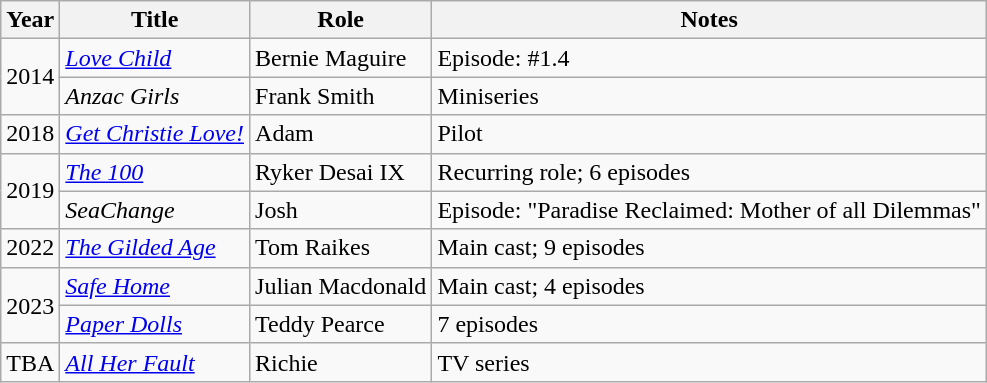<table class="wikitable sortable">
<tr>
<th>Year</th>
<th>Title</th>
<th>Role</th>
<th class="unsortable">Notes</th>
</tr>
<tr>
<td rowspan="2">2014</td>
<td><em><a href='#'>Love Child</a></em></td>
<td>Bernie Maguire</td>
<td>Episode: #1.4</td>
</tr>
<tr>
<td><em>Anzac Girls</em></td>
<td>Frank Smith</td>
<td>Miniseries</td>
</tr>
<tr>
<td>2018</td>
<td><em><a href='#'>Get Christie Love!</a></em></td>
<td>Adam</td>
<td>Pilot</td>
</tr>
<tr>
<td rowspan="2">2019</td>
<td><em><a href='#'>The 100</a></em></td>
<td>Ryker Desai IX</td>
<td>Recurring role; 6 episodes</td>
</tr>
<tr>
<td><em>SeaChange</em></td>
<td>Josh</td>
<td>Episode: "Paradise Reclaimed: Mother of all Dilemmas"</td>
</tr>
<tr>
<td>2022</td>
<td><em><a href='#'>The Gilded Age</a></em></td>
<td>Tom Raikes</td>
<td>Main cast; 9 episodes</td>
</tr>
<tr>
<td rowspan="2">2023</td>
<td><em><a href='#'>Safe Home</a></em></td>
<td>Julian Macdonald</td>
<td>Main cast; 4 episodes</td>
</tr>
<tr>
<td><em><a href='#'>Paper Dolls</a></em></td>
<td>Teddy Pearce</td>
<td>7 episodes</td>
</tr>
<tr>
<td>TBA</td>
<td><em><a href='#'>All Her Fault</a></em></td>
<td>Richie</td>
<td>TV series</td>
</tr>
</table>
